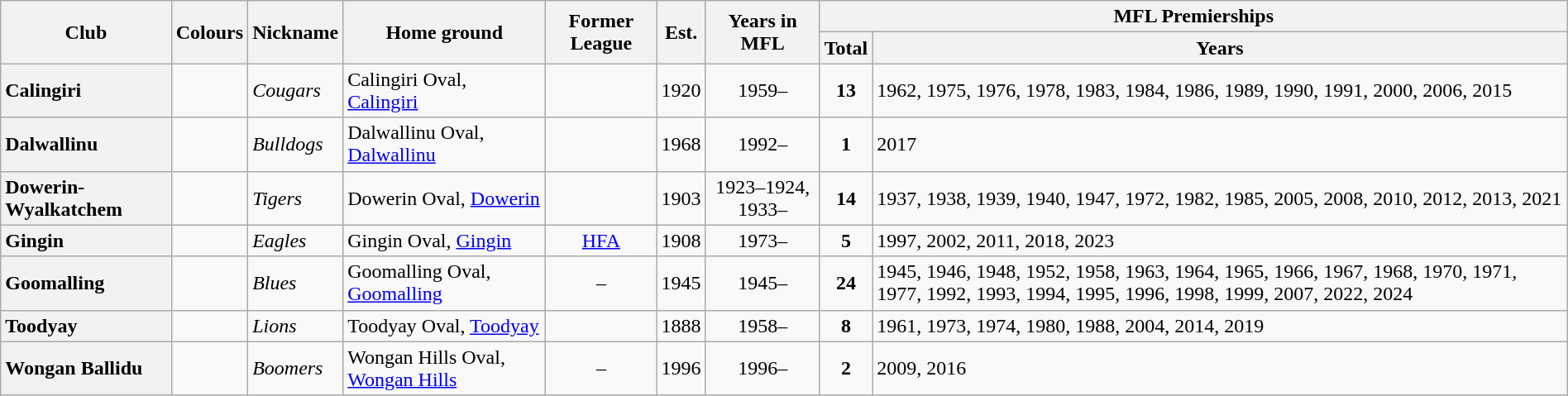<table class="wikitable sortable" style="text-align:center; width:100%">
<tr>
<th rowspan="2">Club</th>
<th rowspan="2">Colours</th>
<th rowspan="2">Nickname</th>
<th rowspan="2">Home ground</th>
<th rowspan="2">Former League</th>
<th rowspan="2">Est.</th>
<th rowspan="2">Years in MFL</th>
<th colspan="2">MFL Premierships</th>
</tr>
<tr>
<th>Total</th>
<th>Years</th>
</tr>
<tr>
<th style="text-align:left">Calingiri</th>
<td></td>
<td align="left"><em>Cougars</em></td>
<td align="left">Calingiri Oval, <a href='#'>Calingiri</a></td>
<td></td>
<td>1920</td>
<td>1959–</td>
<td><strong>13</strong></td>
<td align="left">1962, 1975, 1976, 1978, 1983, 1984, 1986, 1989, 1990, 1991, 2000, 2006, 2015</td>
</tr>
<tr>
<th style="text-align:left">Dalwallinu</th>
<td></td>
<td align="left"><em>Bulldogs</em></td>
<td align="left">Dalwallinu Oval, <a href='#'>Dalwallinu</a></td>
<td></td>
<td>1968</td>
<td>1992–</td>
<td><strong>1</strong></td>
<td align="left">2017</td>
</tr>
<tr>
<th style="text-align:left">Dowerin-Wyalkatchem</th>
<td></td>
<td align="left"><em>Tigers</em></td>
<td align="left">Dowerin Oval, <a href='#'>Dowerin</a></td>
<td></td>
<td>1903</td>
<td>1923–1924, 1933–</td>
<td><strong>14</strong></td>
<td align="left">1937, 1938, 1939, 1940, 1947, 1972, 1982, 1985, 2005, 2008, 2010, 2012, 2013, 2021</td>
</tr>
<tr>
<th style="text-align:left">Gingin</th>
<td></td>
<td align="left"><em>Eagles</em></td>
<td align="left">Gingin Oval, <a href='#'>Gingin</a></td>
<td><a href='#'>HFA</a></td>
<td>1908</td>
<td>1973–</td>
<td><strong>5</strong></td>
<td align="left">1997, 2002, 2011, 2018, 2023</td>
</tr>
<tr>
<th style="text-align:left">Goomalling</th>
<td></td>
<td align="left"><em>Blues</em></td>
<td align="left">Goomalling Oval, <a href='#'>Goomalling</a></td>
<td>–</td>
<td>1945</td>
<td>1945–</td>
<td><strong>24</strong></td>
<td align="left">1945, 1946, 1948, 1952, 1958, 1963, 1964, 1965, 1966, 1967, 1968, 1970, 1971, 1977, 1992, 1993, 1994, 1995, 1996, 1998, 1999, 2007, 2022, 2024</td>
</tr>
<tr>
<th style="text-align:left">Toodyay</th>
<td></td>
<td align="left"><em>Lions</em></td>
<td align="left">Toodyay Oval, <a href='#'>Toodyay</a></td>
<td></td>
<td>1888</td>
<td>1958–</td>
<td><strong>8</strong></td>
<td align="left">1961, 1973, 1974, 1980, 1988, 2004, 2014, 2019</td>
</tr>
<tr>
<th style="text-align:left">Wongan Ballidu</th>
<td></td>
<td align="left"><em>Boomers</em></td>
<td align="left">Wongan Hills Oval, <a href='#'>Wongan Hills</a></td>
<td>–</td>
<td>1996</td>
<td>1996–</td>
<td><strong>2</strong></td>
<td align="left">2009, 2016</td>
</tr>
</table>
